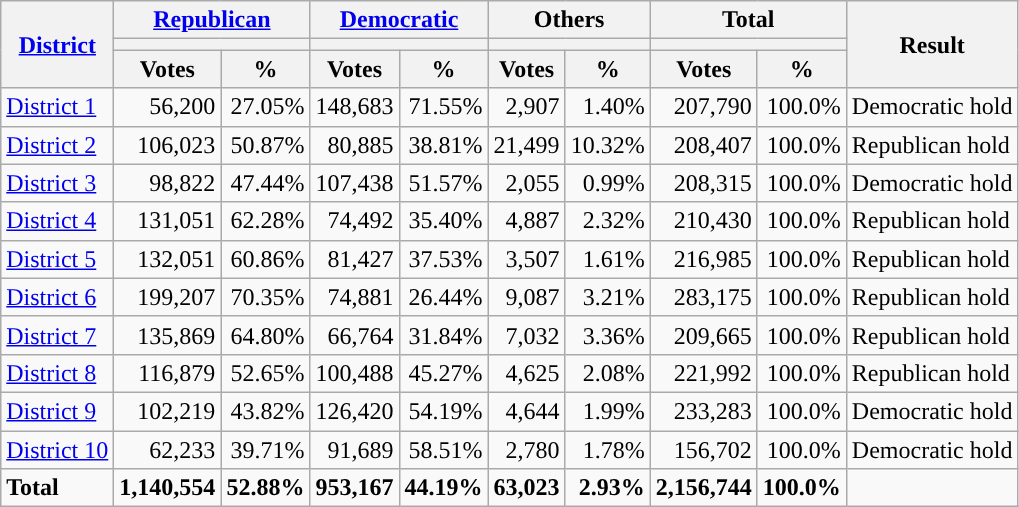<table class="wikitable plainrowheaders sortable" style="font-size:100%; text-align:right;">
<tr>
<th scope=col rowspan=3><a href='#'>District</a></th>
<th scope=col colspan=2><a href='#'>Republican</a></th>
<th scope=col colspan=2><a href='#'>Democratic</a></th>
<th scope=col colspan=2>Others</th>
<th scope=col colspan=2>Total</th>
<th scope=col rowspan=3>Result</th>
</tr>
<tr>
<th scope=col colspan=2 style="background:"></th>
<th scope=col colspan=2 style="background:"></th>
<th scope=col colspan=2></th>
<th scope=col colspan=2></th>
</tr>
<tr>
<th scope=col data-sort-type="number">Votes</th>
<th scope=col data-sort-type="number">%</th>
<th scope=col data-sort-type="number">Votes</th>
<th scope=col data-sort-type="number">%</th>
<th scope=col data-sort-type="number">Votes</th>
<th scope=col data-sort-type="number">%</th>
<th scope=col data-sort-type="number">Votes</th>
<th scope=col data-sort-type="number">%</th>
</tr>
<tr>
<td align=left><a href='#'>District 1</a></td>
<td>56,200</td>
<td>27.05%</td>
<td>148,683</td>
<td>71.55%</td>
<td>2,907</td>
<td>1.40%</td>
<td>207,790</td>
<td>100.0%</td>
<td align=left>Democratic hold</td>
</tr>
<tr>
<td align=left><a href='#'>District 2</a></td>
<td>106,023</td>
<td>50.87%</td>
<td>80,885</td>
<td>38.81%</td>
<td>21,499</td>
<td>10.32%</td>
<td>208,407</td>
<td>100.0%</td>
<td align=left>Republican hold</td>
</tr>
<tr>
<td align=left><a href='#'>District 3</a></td>
<td>98,822</td>
<td>47.44%</td>
<td>107,438</td>
<td>51.57%</td>
<td>2,055</td>
<td>0.99%</td>
<td>208,315</td>
<td>100.0%</td>
<td align=left>Democratic hold</td>
</tr>
<tr>
<td align=left><a href='#'>District 4</a></td>
<td>131,051</td>
<td>62.28%</td>
<td>74,492</td>
<td>35.40%</td>
<td>4,887</td>
<td>2.32%</td>
<td>210,430</td>
<td>100.0%</td>
<td align=left>Republican hold</td>
</tr>
<tr>
<td align=left><a href='#'>District 5</a></td>
<td>132,051</td>
<td>60.86%</td>
<td>81,427</td>
<td>37.53%</td>
<td>3,507</td>
<td>1.61%</td>
<td>216,985</td>
<td>100.0%</td>
<td align=left>Republican hold</td>
</tr>
<tr>
<td align=left><a href='#'>District 6</a></td>
<td>199,207</td>
<td>70.35%</td>
<td>74,881</td>
<td>26.44%</td>
<td>9,087</td>
<td>3.21%</td>
<td>283,175</td>
<td>100.0%</td>
<td align=left>Republican hold</td>
</tr>
<tr>
<td align=left><a href='#'>District 7</a></td>
<td>135,869</td>
<td>64.80%</td>
<td>66,764</td>
<td>31.84%</td>
<td>7,032</td>
<td>3.36%</td>
<td>209,665</td>
<td>100.0%</td>
<td align=left>Republican hold</td>
</tr>
<tr>
<td align=left><a href='#'>District 8</a></td>
<td>116,879</td>
<td>52.65%</td>
<td>100,488</td>
<td>45.27%</td>
<td>4,625</td>
<td>2.08%</td>
<td>221,992</td>
<td>100.0%</td>
<td align=left>Republican hold</td>
</tr>
<tr>
<td align=left><a href='#'>District 9</a></td>
<td>102,219</td>
<td>43.82%</td>
<td>126,420</td>
<td>54.19%</td>
<td>4,644</td>
<td>1.99%</td>
<td>233,283</td>
<td>100.0%</td>
<td align=left>Democratic hold</td>
</tr>
<tr>
<td align=left><a href='#'>District 10</a></td>
<td>62,233</td>
<td>39.71%</td>
<td>91,689</td>
<td>58.51%</td>
<td>2,780</td>
<td>1.78%</td>
<td>156,702</td>
<td>100.0%</td>
<td align=left>Democratic hold</td>
</tr>
<tr class="sortbottom" style="font-weight:bold">
<td align=left>Total</td>
<td>1,140,554</td>
<td>52.88%</td>
<td>953,167</td>
<td>44.19%</td>
<td>63,023</td>
<td>2.93%</td>
<td>2,156,744</td>
<td>100.0%</td>
<td></td>
</tr>
</table>
